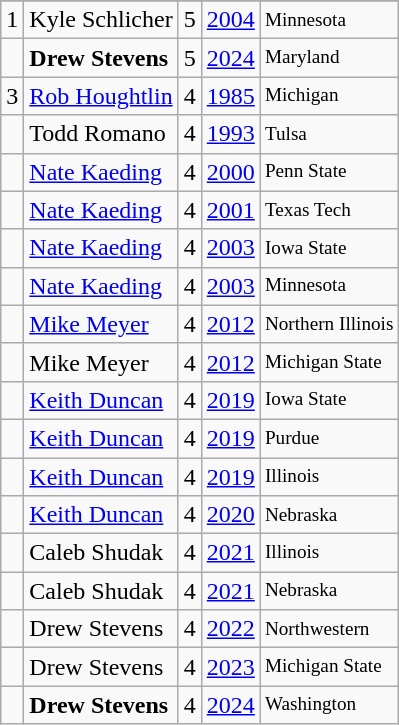<table class="wikitable">
<tr>
</tr>
<tr>
<td>1</td>
<td>Kyle Schlicher</td>
<td>5</td>
<td><a href='#'>2004</a></td>
<td style="font-size:80%;">Minnesota</td>
</tr>
<tr>
<td></td>
<td><strong>Drew Stevens</strong></td>
<td>5</td>
<td><a href='#'>2024</a></td>
<td style="font-size:80%;">Maryland</td>
</tr>
<tr>
<td>3</td>
<td><a href='#'>Rob Houghtlin</a></td>
<td>4</td>
<td><a href='#'>1985</a></td>
<td style="font-size:80%;">Michigan</td>
</tr>
<tr>
<td></td>
<td>Todd Romano</td>
<td>4</td>
<td><a href='#'>1993</a></td>
<td style="font-size:80%;">Tulsa</td>
</tr>
<tr>
<td></td>
<td><a href='#'>Nate Kaeding</a></td>
<td>4</td>
<td><a href='#'>2000</a></td>
<td style="font-size:80%;">Penn State</td>
</tr>
<tr>
<td></td>
<td><a href='#'>Nate Kaeding</a></td>
<td>4</td>
<td><a href='#'>2001</a></td>
<td style="font-size:80%;">Texas Tech</td>
</tr>
<tr>
<td></td>
<td><a href='#'>Nate Kaeding</a></td>
<td>4</td>
<td><a href='#'>2003</a></td>
<td style="font-size:80%;">Iowa State</td>
</tr>
<tr>
<td></td>
<td><a href='#'>Nate Kaeding</a></td>
<td>4</td>
<td><a href='#'>2003</a></td>
<td style="font-size:80%;">Minnesota</td>
</tr>
<tr>
<td></td>
<td><a href='#'>Mike Meyer</a></td>
<td>4</td>
<td><a href='#'>2012</a></td>
<td style="font-size:80%;">Northern Illinois</td>
</tr>
<tr>
<td></td>
<td>Mike Meyer</td>
<td>4</td>
<td><a href='#'>2012</a></td>
<td style="font-size:80%;">Michigan State</td>
</tr>
<tr>
<td></td>
<td><a href='#'>Keith Duncan</a></td>
<td>4</td>
<td><a href='#'>2019</a></td>
<td style="font-size:80%;">Iowa State</td>
</tr>
<tr>
<td></td>
<td><a href='#'>Keith Duncan</a></td>
<td>4</td>
<td><a href='#'>2019</a></td>
<td style="font-size:80%;">Purdue</td>
</tr>
<tr>
<td></td>
<td><a href='#'>Keith Duncan</a></td>
<td>4</td>
<td><a href='#'>2019</a></td>
<td style="font-size:80%;">Illinois</td>
</tr>
<tr>
<td></td>
<td><a href='#'>Keith Duncan</a></td>
<td>4</td>
<td><a href='#'>2020</a></td>
<td style="font-size:80%;">Nebraska</td>
</tr>
<tr>
<td></td>
<td>Caleb Shudak</td>
<td>4</td>
<td><a href='#'>2021</a></td>
<td style="font-size:80%;">Illinois</td>
</tr>
<tr>
<td></td>
<td>Caleb Shudak</td>
<td>4</td>
<td><a href='#'>2021</a></td>
<td style="font-size:80%;">Nebraska</td>
</tr>
<tr>
<td></td>
<td>Drew Stevens</td>
<td>4</td>
<td><a href='#'>2022</a></td>
<td style="font-size:80%;">Northwestern</td>
</tr>
<tr>
<td></td>
<td>Drew Stevens</td>
<td>4</td>
<td><a href='#'>2023</a></td>
<td style="font-size:80%;">Michigan State</td>
</tr>
<tr>
<td></td>
<td><strong>Drew Stevens</strong></td>
<td>4</td>
<td><a href='#'>2024</a></td>
<td style="font-size:80%;">Washington</td>
</tr>
</table>
